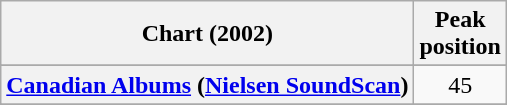<table class="wikitable plainrowheaders">
<tr>
<th scope="col">Chart (2002)</th>
<th scope="col">Peak<br>position</th>
</tr>
<tr>
</tr>
<tr>
<th scope="row"><a href='#'>Canadian Albums</a> (<a href='#'>Nielsen SoundScan</a>)</th>
<td align="center">45</td>
</tr>
<tr>
</tr>
<tr>
</tr>
<tr>
</tr>
</table>
